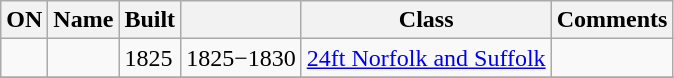<table class="wikitable">
<tr>
<th>ON</th>
<th>Name</th>
<th>Built</th>
<th></th>
<th>Class</th>
<th>Comments</th>
</tr>
<tr>
<td></td>
<td></td>
<td>1825</td>
<td>1825−1830</td>
<td><a href='#'>24ft Norfolk and Suffolk</a></td>
<td></td>
</tr>
<tr>
</tr>
</table>
